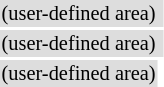<table>
<tr>
<td></td>
<td></td>
<td></td>
<td></td>
<td></td>
<td></td>
<td></td>
<td></td>
<td></td>
<td></td>
<td></td>
<td></td>
<td></td>
<td></td>
<td></td>
<td></td>
<td></td>
</tr>
<tr>
<td></td>
<td></td>
<td></td>
<td></td>
<td></td>
<td></td>
<td></td>
<td></td>
<td></td>
<td></td>
<td></td>
<td></td>
<td></td>
<td></td>
<td></td>
<td></td>
<td></td>
</tr>
<tr>
<td></td>
<td></td>
<td></td>
<td></td>
<td></td>
<td></td>
<td></td>
<td></td>
<td></td>
<td></td>
<td></td>
<td></td>
<td></td>
<td></td>
<td></td>
<td></td>
<td></td>
</tr>
<tr>
<td></td>
<td></td>
<td></td>
<td></td>
<td></td>
<td></td>
<td></td>
<td></td>
<td></td>
<td></td>
<td></td>
<td></td>
<td></td>
<td></td>
<td></td>
<td></td>
<td></td>
</tr>
<tr>
<td></td>
<td></td>
<td></td>
<td></td>
<td></td>
<td></td>
<td></td>
<td></td>
<td></td>
<td></td>
<td></td>
<td></td>
<td></td>
<td></td>
<td></td>
<td></td>
<td></td>
</tr>
<tr>
<td></td>
<td></td>
<td></td>
<td></td>
<td></td>
<td></td>
<td></td>
<td></td>
<td></td>
<td></td>
<td></td>
<td></td>
<td></td>
<td></td>
<td></td>
<td></td>
<td></td>
</tr>
<tr>
<td></td>
<td></td>
<td></td>
<td></td>
<td></td>
<td></td>
<td></td>
<td></td>
<td></td>
<td></td>
<td></td>
<td></td>
<td></td>
<td></td>
<td></td>
<td></td>
<td></td>
</tr>
<tr>
<td></td>
<td></td>
<td></td>
<td></td>
<td></td>
<td></td>
<td></td>
<td></td>
<td></td>
<td></td>
<td></td>
<td></td>
<td></td>
<td></td>
<td></td>
<td></td>
<td></td>
</tr>
<tr>
<td></td>
<td></td>
<td></td>
<td></td>
<td></td>
<td></td>
<td></td>
<td></td>
<td></td>
<td></td>
<td></td>
<td></td>
<td></td>
<td></td>
<td></td>
<td></td>
<td></td>
</tr>
<tr>
<td></td>
<td></td>
<td></td>
<td></td>
<td></td>
<td></td>
<td></td>
<td></td>
<td></td>
<td></td>
<td></td>
<td></td>
<td></td>
<td></td>
<td></td>
<td></td>
<td></td>
</tr>
<tr>
<td></td>
<td></td>
<td></td>
<td></td>
<td></td>
<td></td>
<td></td>
<td></td>
<td></td>
<td></td>
<td></td>
<td></td>
<td></td>
<td></td>
<td></td>
<td></td>
<td></td>
</tr>
<tr>
<td></td>
<td></td>
<td></td>
<td></td>
<td></td>
<td></td>
<td></td>
<td></td>
<td></td>
<td></td>
<td></td>
<td></td>
<td></td>
<td></td>
<td></td>
<td></td>
<td></td>
</tr>
<tr>
<td></td>
<td></td>
<td></td>
<td></td>
<td></td>
<td></td>
<td></td>
<td></td>
<td></td>
<td></td>
<td></td>
<td></td>
<td></td>
<td></td>
<td></td>
<td></td>
<td></td>
</tr>
<tr>
<td></td>
<td></td>
<td></td>
<td></td>
<td></td>
<td></td>
<td></td>
<td></td>
<td></td>
<td></td>
<td></td>
<td></td>
<td></td>
<td></td>
<td></td>
<td></td>
<td></td>
</tr>
<tr>
<td></td>
<td></td>
<td></td>
<td></td>
<td></td>
<td></td>
<td></td>
<td></td>
<td></td>
<td></td>
<td></td>
<td></td>
<td></td>
<td></td>
<td></td>
<td></td>
<td></td>
</tr>
<tr>
<td></td>
<td></td>
<td></td>
<td></td>
<td></td>
<td></td>
<td></td>
<td></td>
<td></td>
<td></td>
<td></td>
<td></td>
<td></td>
<td></td>
<td></td>
<td></td>
<td></td>
</tr>
<tr>
<td></td>
<td></td>
<td></td>
<td></td>
<td></td>
<td></td>
<td></td>
<td></td>
<td></td>
<td></td>
<td></td>
<td></td>
<td></td>
<td></td>
<td></td>
<td></td>
<td></td>
</tr>
<tr>
<td></td>
<td></td>
<td></td>
<td></td>
<td></td>
<td></td>
<td></td>
<td></td>
<td></td>
<td></td>
<td></td>
<td></td>
<td></td>
<td></td>
<td></td>
<td></td>
<td></td>
</tr>
<tr>
<td></td>
<td></td>
<td></td>
<td></td>
<td></td>
<td></td>
<td></td>
<td></td>
<td></td>
<td></td>
<td></td>
<td></td>
<td></td>
<td></td>
<td></td>
<td></td>
<td></td>
</tr>
<tr>
<td></td>
<td></td>
<td></td>
<td></td>
<td></td>
<td></td>
<td></td>
<td></td>
<td></td>
<td></td>
<td></td>
<td></td>
<td></td>
<td></td>
<td></td>
<td></td>
<td></td>
</tr>
<tr>
<td></td>
<td></td>
<td></td>
<td></td>
<td></td>
<td></td>
<td></td>
<td></td>
<td></td>
<td></td>
<td></td>
<td></td>
<td></td>
<td></td>
<td></td>
<td></td>
<td></td>
</tr>
<tr>
<td></td>
<td></td>
<td></td>
<td></td>
<td></td>
<td></td>
<td></td>
<td></td>
<td></td>
<td></td>
<td></td>
<td></td>
<td></td>
<td></td>
<td></td>
<td></td>
<td></td>
</tr>
<tr>
<td></td>
<td></td>
<td></td>
<td></td>
<td></td>
<td></td>
<td></td>
<td></td>
<td></td>
<td></td>
<td></td>
<td></td>
<td></td>
<td></td>
<td></td>
<td></td>
<td></td>
</tr>
<tr>
<td></td>
<td></td>
<td></td>
<td></td>
<td></td>
<td></td>
<td></td>
<td></td>
<td></td>
<td></td>
<td></td>
<td></td>
<td></td>
<td></td>
<td></td>
<td></td>
<td></td>
</tr>
<tr>
<td></td>
<td></td>
<td></td>
<td></td>
<td></td>
<td></td>
<td></td>
<td></td>
<td></td>
<td></td>
<td></td>
<td></td>
<td></td>
<td></td>
<td></td>
<td></td>
<td></td>
</tr>
<tr>
<td></td>
<td></td>
<td></td>
<td></td>
<td></td>
<td></td>
<td></td>
<td></td>
<td></td>
<td></td>
<td></td>
<td></td>
<td></td>
<td></td>
<td></td>
<td></td>
<td></td>
</tr>
<tr>
<td></td>
<td></td>
<td></td>
<td></td>
<td></td>
<td></td>
<td></td>
<td></td>
<td></td>
<td></td>
<td></td>
<td></td>
<td></td>
<td></td>
<td></td>
<td></td>
<td></td>
</tr>
<tr>
<td></td>
<td></td>
<td></td>
<td></td>
<td></td>
<td></td>
<td></td>
<td></td>
<td></td>
<td></td>
<td></td>
<td></td>
<td></td>
<td></td>
<td></td>
<td></td>
<td></td>
</tr>
<tr>
<td></td>
<td></td>
<td></td>
<td></td>
<td></td>
<td></td>
<td></td>
<td></td>
<td></td>
<td></td>
<td></td>
<td></td>
<td></td>
<td></td>
<td></td>
<td></td>
<td></td>
</tr>
<tr>
<td></td>
<td></td>
<td></td>
<td></td>
<td></td>
<td></td>
<td></td>
<td></td>
<td></td>
<td></td>
<td></td>
<td></td>
<td></td>
<td></td>
<td></td>
<td></td>
<td></td>
</tr>
<tr>
<td></td>
<td></td>
<td></td>
<td></td>
<td></td>
<td></td>
<td></td>
<td></td>
<td></td>
<td></td>
<td></td>
<td></td>
<td></td>
<td></td>
<td></td>
<td></td>
<td></td>
</tr>
<tr>
<td></td>
<td></td>
<td></td>
<td></td>
<td></td>
<td></td>
<td></td>
<td></td>
<td></td>
<td></td>
<td></td>
<td></td>
<td></td>
<td></td>
<td></td>
<td></td>
<td></td>
</tr>
<tr>
<td></td>
<td></td>
<td></td>
<td></td>
<td></td>
<td></td>
<td></td>
<td></td>
<td></td>
<td></td>
<td></td>
<td></td>
<td></td>
<td></td>
<td></td>
<td></td>
<td></td>
</tr>
<tr>
<td></td>
<td></td>
<td></td>
<td></td>
<td></td>
<td></td>
<td></td>
<td></td>
<td></td>
<td></td>
<td></td>
<td></td>
<td></td>
<td></td>
<td></td>
<td></td>
<td></td>
</tr>
<tr>
<td></td>
<td></td>
<td></td>
<td></td>
<td></td>
<td></td>
<td></td>
<td></td>
<td></td>
<td></td>
<td></td>
<td></td>
<td></td>
<td></td>
<td></td>
<td></td>
<td></td>
</tr>
<tr>
<td></td>
<td></td>
<td></td>
<td></td>
<td></td>
<td></td>
<td></td>
<td></td>
<td></td>
<td></td>
<td></td>
<td></td>
<td></td>
<td></td>
<td></td>
<td></td>
<td></td>
</tr>
<tr>
<td></td>
<td></td>
<td></td>
<td></td>
<td></td>
<td></td>
<td></td>
<td></td>
<td></td>
<td></td>
<td></td>
<td></td>
<td></td>
<td></td>
<td></td>
<td></td>
<td></td>
</tr>
<tr>
<td></td>
<td></td>
<td></td>
<td></td>
<td></td>
<td></td>
<td></td>
<td></td>
<td></td>
<td></td>
<td></td>
<td></td>
<td></td>
<td></td>
<td></td>
<td></td>
<td></td>
</tr>
<tr>
<td></td>
<td></td>
<td></td>
<td></td>
<td></td>
<td></td>
<td></td>
<td></td>
<td></td>
<td></td>
<td></td>
<td></td>
<td></td>
<td></td>
<td></td>
<td></td>
<td></td>
</tr>
<tr>
<td></td>
<td></td>
<td></td>
<td></td>
<td></td>
<td></td>
<td></td>
<td></td>
<td></td>
<td></td>
<td></td>
<td></td>
<td></td>
<td></td>
<td></td>
<td></td>
<td></td>
</tr>
<tr>
<td></td>
<td></td>
<td></td>
<td></td>
<td></td>
<td></td>
<td></td>
<td></td>
<td></td>
<td></td>
<td></td>
<td></td>
<td></td>
<td></td>
<td></td>
<td></td>
<td></td>
</tr>
<tr>
<td></td>
<td></td>
<td></td>
<td></td>
<td></td>
<td></td>
<td></td>
<td></td>
<td></td>
<td></td>
<td></td>
<td></td>
<td></td>
<td></td>
<td></td>
<td></td>
<td></td>
</tr>
<tr>
<td></td>
<td></td>
<td></td>
<td></td>
<td></td>
<td></td>
<td></td>
<td></td>
<td></td>
<td></td>
<td></td>
<td></td>
<td></td>
<td></td>
<td></td>
<td></td>
<td></td>
</tr>
<tr>
<td></td>
<td></td>
<td></td>
<td></td>
<td></td>
<td></td>
<td></td>
<td></td>
<td></td>
<td></td>
<td></td>
<td></td>
<td></td>
<td></td>
<td></td>
<td></td>
<td></td>
</tr>
<tr>
<td></td>
<td></td>
<td></td>
<td></td>
<td></td>
<td></td>
<td></td>
<td></td>
<td></td>
<td></td>
<td></td>
<td></td>
<td></td>
<td></td>
<td></td>
<td></td>
<td></td>
</tr>
<tr>
<td></td>
<td></td>
<td></td>
<td></td>
<td></td>
<td></td>
<td></td>
<td></td>
<td></td>
<td></td>
<td></td>
<td></td>
<td></td>
<td></td>
<td></td>
<td></td>
<td></td>
</tr>
<tr>
<td></td>
<td></td>
<td></td>
<td></td>
<td></td>
<td></td>
<td></td>
<td></td>
<td></td>
<td></td>
<td></td>
<td></td>
<td></td>
<td></td>
<td></td>
<td></td>
<td></td>
</tr>
<tr>
<td></td>
<td></td>
<td></td>
<td></td>
<td></td>
<td></td>
<td></td>
<td></td>
<td></td>
<td></td>
<td></td>
<td></td>
<td></td>
<td></td>
<td></td>
<td></td>
<td></td>
</tr>
<tr>
<td></td>
<td></td>
<td></td>
<td></td>
<td></td>
<td></td>
<td></td>
<td></td>
<td></td>
<td></td>
<td></td>
<td></td>
<td></td>
<td></td>
<td></td>
<td></td>
<td></td>
</tr>
<tr>
<td></td>
<td></td>
<td></td>
<td></td>
<td></td>
<td></td>
<td></td>
<td></td>
<td></td>
<td></td>
<td></td>
<td></td>
<td></td>
<td></td>
<td></td>
<td></td>
<td></td>
</tr>
<tr>
<td></td>
<td></td>
<td></td>
<td></td>
<td></td>
<td></td>
<td></td>
<td></td>
<td></td>
<td></td>
<td></td>
<td></td>
<td></td>
<td></td>
<td></td>
<td></td>
<td></td>
</tr>
<tr>
<td></td>
<td></td>
<td></td>
<td></td>
<td></td>
<td></td>
<td></td>
<td></td>
<td></td>
<td></td>
<td></td>
<td></td>
<td></td>
<td></td>
<td></td>
<td></td>
<td></td>
</tr>
<tr>
<td></td>
<td></td>
<td></td>
<td></td>
<td></td>
<td></td>
<td></td>
<td></td>
<td></td>
<td></td>
<td></td>
<td></td>
<td></td>
<td></td>
<td></td>
<td></td>
<td></td>
</tr>
<tr>
<td></td>
<td></td>
<td></td>
<td></td>
<td></td>
<td></td>
<td></td>
<td></td>
<td></td>
<td></td>
<td></td>
<td></td>
<td></td>
<td></td>
<td></td>
<td></td>
<td></td>
</tr>
<tr>
<td></td>
<td></td>
<td></td>
<td></td>
<td></td>
<td></td>
<td></td>
<td></td>
<td></td>
<td></td>
<td></td>
<td></td>
<td></td>
<td></td>
<td></td>
<td></td>
<td></td>
</tr>
<tr>
<td></td>
<td></td>
<td></td>
<td></td>
<td></td>
<td></td>
<td></td>
<td></td>
<td></td>
<td></td>
<td></td>
<td></td>
<td></td>
<td></td>
<td></td>
<td></td>
<td></td>
</tr>
<tr>
<td></td>
<td></td>
<td></td>
<td></td>
<td></td>
<td></td>
<td></td>
<td></td>
<td></td>
<td></td>
<td></td>
<td></td>
<td></td>
<td></td>
<td></td>
<td></td>
<td></td>
</tr>
<tr>
<td></td>
<td></td>
<td></td>
<td></td>
<td></td>
<td></td>
<td></td>
<td></td>
<td></td>
<td></td>
<td></td>
<td></td>
<td></td>
<td></td>
<td></td>
<td></td>
<td></td>
</tr>
<tr>
<td></td>
<td></td>
<td></td>
<td></td>
<td></td>
<td></td>
<td></td>
<td></td>
<td></td>
<td></td>
<td></td>
<td></td>
<td></td>
<td></td>
<td></td>
<td></td>
<td></td>
</tr>
<tr>
<td></td>
<td></td>
<td></td>
<td></td>
<td></td>
<td></td>
<td></td>
<td></td>
<td></td>
<td></td>
<td></td>
<td></td>
<td></td>
<td></td>
<td></td>
<td></td>
<td></td>
</tr>
<tr>
<td></td>
<td></td>
<td></td>
<td></td>
<td></td>
<td></td>
<td></td>
<td></td>
<td></td>
<td></td>
<td></td>
<td></td>
<td></td>
<td></td>
<td></td>
<td></td>
<td></td>
</tr>
<tr>
<td></td>
<td></td>
<td></td>
<td></td>
<td></td>
<td></td>
<td></td>
<td></td>
<td></td>
<td></td>
<td></td>
<td></td>
<td></td>
<td></td>
<td></td>
<td></td>
<td></td>
</tr>
<tr>
<td></td>
<td></td>
<td></td>
<td></td>
<td></td>
<td></td>
<td></td>
<td></td>
<td></td>
<td></td>
<td></td>
<td></td>
<td></td>
<td></td>
<td></td>
<td></td>
<td></td>
</tr>
<tr>
<td></td>
<td></td>
<td></td>
<td></td>
<td></td>
<td></td>
<td></td>
<td></td>
<td></td>
<td></td>
<td></td>
<td></td>
<td></td>
<td></td>
<td></td>
<td></td>
<td></td>
</tr>
<tr>
<td></td>
<td></td>
<td></td>
<td></td>
<td></td>
<td></td>
<td></td>
<td></td>
<td></td>
<td></td>
<td></td>
<td></td>
<td></td>
<td></td>
<td></td>
<td></td>
<td></td>
</tr>
<tr>
<td></td>
<td></td>
<td></td>
<td></td>
<td></td>
<td></td>
<td></td>
<td></td>
<td></td>
<td></td>
<td></td>
<td></td>
<td></td>
<td></td>
<td></td>
<td></td>
<td></td>
</tr>
<tr>
<td></td>
<td></td>
<td></td>
<td></td>
<td></td>
<td></td>
<td></td>
<td></td>
<td></td>
<td></td>
<td></td>
<td></td>
<td></td>
<td></td>
<td></td>
<td></td>
<td></td>
</tr>
<tr>
<td></td>
<td></td>
<td></td>
<td></td>
<td></td>
<td></td>
<td></td>
<td></td>
<td></td>
<td></td>
<td></td>
<td></td>
<td></td>
<td></td>
<td></td>
<td></td>
<td></td>
</tr>
<tr>
<td></td>
<td></td>
<td></td>
<td></td>
<td></td>
<td></td>
<td></td>
<td></td>
<td></td>
<td></td>
<td></td>
<td></td>
<td></td>
<td></td>
<td></td>
<td></td>
<td></td>
</tr>
<tr>
<td></td>
<td></td>
<td></td>
<td></td>
<td></td>
<td></td>
<td></td>
<td></td>
<td></td>
<td></td>
<td></td>
<td></td>
<td></td>
<td></td>
<td></td>
<td></td>
<td></td>
</tr>
<tr>
<td></td>
<td></td>
<td></td>
<td></td>
<td></td>
<td></td>
<td></td>
<td></td>
<td></td>
<td></td>
<td></td>
<td></td>
<td></td>
<td></td>
<td></td>
<td></td>
<td></td>
</tr>
<tr>
<td></td>
<td></td>
<td></td>
<td></td>
<td></td>
<td></td>
<td></td>
<td></td>
<td></td>
<td></td>
<td></td>
<td></td>
<td></td>
<td></td>
<td></td>
<td></td>
<td></td>
</tr>
<tr>
<td></td>
<td></td>
<td></td>
<td></td>
<td></td>
<td></td>
<td></td>
<td></td>
<td></td>
<td></td>
<td></td>
<td></td>
<td></td>
<td></td>
<td></td>
<td></td>
<td></td>
</tr>
<tr>
<td></td>
<td></td>
<td></td>
<td></td>
<td></td>
<td></td>
<td></td>
<td></td>
<td></td>
<td></td>
<td></td>
<td></td>
<td></td>
<td></td>
<td></td>
<td></td>
<td></td>
</tr>
<tr>
<td></td>
<td></td>
<td></td>
<td></td>
<td></td>
<td></td>
<td></td>
<td></td>
<td></td>
<td></td>
<td></td>
<td></td>
<td></td>
<td></td>
<td></td>
<td></td>
<td></td>
</tr>
<tr>
<td></td>
<td></td>
<td></td>
<td></td>
<td></td>
<td></td>
<td></td>
<td></td>
<td></td>
<td></td>
<td></td>
<td></td>
<td></td>
<td></td>
<td></td>
<td></td>
<td></td>
</tr>
<tr>
<td></td>
<td></td>
<td></td>
<td></td>
<td></td>
<td></td>
<td></td>
<td></td>
<td></td>
<td></td>
<td></td>
<td></td>
<td></td>
<td></td>
<td></td>
<td></td>
<td></td>
</tr>
<tr>
<td></td>
<td></td>
<td></td>
<td></td>
<td></td>
<td></td>
<td></td>
<td></td>
<td></td>
<td></td>
<td></td>
<td></td>
<td></td>
<td></td>
<td></td>
<td></td>
<td></td>
</tr>
<tr>
<td></td>
<td></td>
<td></td>
<td></td>
<td></td>
<td></td>
<td></td>
<td></td>
<td></td>
<td></td>
<td></td>
<td></td>
<td></td>
<td></td>
<td></td>
<td></td>
<td></td>
</tr>
<tr>
<td></td>
<td></td>
<td></td>
<td></td>
<td></td>
<td></td>
<td></td>
<td></td>
<td></td>
<td></td>
<td></td>
<td></td>
<td></td>
<td></td>
<td></td>
<td></td>
<td></td>
</tr>
<tr>
<td></td>
<td></td>
<td></td>
<td></td>
<td></td>
<td></td>
<td></td>
<td></td>
<td></td>
<td></td>
<td></td>
<td></td>
<td></td>
<td></td>
<td></td>
<td></td>
<td></td>
</tr>
<tr>
<td></td>
<td></td>
<td></td>
<td></td>
<td></td>
<td></td>
<td></td>
<td></td>
<td></td>
<td></td>
<td></td>
<td></td>
<td></td>
<td></td>
<td></td>
<td></td>
<td></td>
</tr>
<tr>
<td></td>
<td></td>
<td></td>
<td></td>
<td></td>
<td></td>
<td></td>
<td></td>
<td></td>
<td></td>
<td></td>
<td></td>
<td></td>
<td></td>
<td></td>
<td></td>
<td></td>
</tr>
<tr>
<td></td>
<td></td>
<td></td>
<td></td>
<td></td>
<td></td>
<td></td>
<td></td>
<td></td>
<td></td>
<td></td>
<td></td>
<td></td>
<td></td>
<td></td>
<td></td>
<td></td>
</tr>
<tr>
<td></td>
<td></td>
<td></td>
<td></td>
<td></td>
<td></td>
<td></td>
<td></td>
<td></td>
<td></td>
<td></td>
<td></td>
<td></td>
<td></td>
<td></td>
<td></td>
<td></td>
</tr>
<tr>
<td></td>
<td></td>
<td></td>
<td></td>
<td></td>
<td></td>
<td></td>
<td></td>
<td></td>
<td></td>
<td></td>
<td></td>
<td></td>
<td></td>
<td></td>
<td></td>
<td></td>
</tr>
<tr>
<td></td>
<td></td>
<td></td>
<td></td>
<td></td>
<td></td>
<td></td>
<td></td>
<td></td>
<td></td>
<td></td>
<td></td>
<td></td>
<td></td>
<td></td>
<td></td>
<td></td>
</tr>
<tr>
<td></td>
<td></td>
<td></td>
<td></td>
<td></td>
<td></td>
<td></td>
<td></td>
<td></td>
<td></td>
<td></td>
<td></td>
<td></td>
<td></td>
<td></td>
<td></td>
<td></td>
</tr>
<tr>
<td></td>
<td></td>
<td></td>
<td></td>
<td></td>
<td></td>
<td></td>
<td></td>
<td></td>
<td></td>
<td></td>
<td></td>
<td></td>
<td></td>
<td></td>
<td></td>
<td></td>
</tr>
<tr>
<td></td>
<td></td>
<td></td>
<td></td>
<td></td>
<td></td>
<td></td>
<td></td>
<td></td>
<td></td>
<td></td>
<td></td>
<td></td>
<td></td>
<td></td>
<td></td>
<td></td>
</tr>
<tr>
<td></td>
<td></td>
<td></td>
<td></td>
<td></td>
<td></td>
<td></td>
<td></td>
<td></td>
<td></td>
<td></td>
<td></td>
<td></td>
<td></td>
<td></td>
<td></td>
<td></td>
</tr>
<tr>
<td></td>
<td></td>
<td></td>
<td></td>
<td></td>
<td></td>
<td></td>
<td></td>
<td></td>
<td></td>
<td></td>
<td></td>
<td></td>
<td></td>
<td></td>
<td></td>
<td></td>
</tr>
<tr>
<td></td>
<td></td>
<td></td>
<td></td>
<td></td>
<td></td>
<td></td>
<td></td>
<td></td>
<td></td>
<td></td>
<td></td>
<td></td>
<td></td>
<td></td>
<td></td>
<td></td>
</tr>
<tr>
<td></td>
<td></td>
<td></td>
<td></td>
<td></td>
<td></td>
<td></td>
<td></td>
<td></td>
<td></td>
<td></td>
<td></td>
<td></td>
<td></td>
<td></td>
<td></td>
<td></td>
</tr>
<tr>
<td></td>
<td></td>
<td></td>
<td></td>
<td></td>
<td></td>
<td></td>
<td></td>
<td></td>
<td></td>
<td></td>
<td></td>
<td></td>
<td></td>
<td></td>
<td></td>
<td></td>
</tr>
<tr>
<td></td>
<td></td>
<td></td>
<td></td>
<td></td>
<td></td>
<td></td>
<td></td>
<td></td>
<td></td>
<td></td>
<td></td>
<td></td>
<td></td>
<td></td>
<td></td>
<td></td>
</tr>
<tr>
<td></td>
<td></td>
<td></td>
<td></td>
<td></td>
<td></td>
<td></td>
<td></td>
<td></td>
<td></td>
<td></td>
<td></td>
<td></td>
<td></td>
<td></td>
<td></td>
<td></td>
</tr>
<tr>
<td></td>
<td></td>
<td></td>
<td></td>
<td></td>
<td></td>
<td></td>
<td></td>
<td></td>
<td></td>
<td></td>
<td></td>
<td></td>
<td></td>
<td></td>
<td></td>
<td></td>
</tr>
<tr>
<td></td>
<td></td>
<td></td>
<td></td>
<td></td>
<td></td>
<td></td>
<td></td>
<td></td>
<td></td>
<td></td>
<td></td>
<td></td>
<td></td>
<td></td>
<td></td>
<td></td>
</tr>
<tr>
<td></td>
<td></td>
<td></td>
<td></td>
<td></td>
<td></td>
<td></td>
<td></td>
<td></td>
<td></td>
<td></td>
<td></td>
<td></td>
<td></td>
<td></td>
<td></td>
<td></td>
</tr>
<tr>
<td></td>
<td></td>
<td></td>
<td></td>
<td></td>
<td></td>
<td></td>
<td></td>
<td></td>
<td></td>
<td></td>
<td></td>
<td></td>
<td></td>
<td></td>
<td></td>
<td></td>
</tr>
<tr>
<td></td>
<td></td>
<td></td>
<td></td>
<td></td>
<td></td>
<td></td>
<td></td>
<td></td>
<td></td>
<td></td>
<td></td>
<td></td>
<td></td>
<td></td>
<td></td>
<td></td>
</tr>
<tr>
<td></td>
<td></td>
<td></td>
<td></td>
<td></td>
<td></td>
<td></td>
<td></td>
<td></td>
<td></td>
<td></td>
<td></td>
<td></td>
<td></td>
<td></td>
<td></td>
<td></td>
</tr>
<tr>
<td></td>
<td></td>
<td></td>
<td></td>
<td></td>
<td></td>
<td></td>
<td></td>
<td></td>
<td></td>
<td></td>
<td></td>
<td></td>
<td></td>
<td></td>
<td></td>
<td></td>
</tr>
<tr>
<td></td>
<td></td>
<td></td>
<td></td>
<td></td>
<td></td>
<td></td>
<td></td>
<td></td>
<td></td>
<td></td>
<td></td>
<td></td>
<td></td>
<td></td>
<td></td>
<td></td>
</tr>
<tr>
<td></td>
<td></td>
<td></td>
<td></td>
<td></td>
<td></td>
<td></td>
<td></td>
<td></td>
<td></td>
<td></td>
<td></td>
<td></td>
<td></td>
<td></td>
<td></td>
<td></td>
</tr>
<tr>
<td></td>
<td></td>
<td></td>
<td></td>
<td></td>
<td></td>
<td></td>
<td></td>
<td></td>
<td></td>
<td></td>
<td></td>
<td></td>
<td></td>
<td></td>
<td></td>
<td></td>
</tr>
<tr>
<td></td>
<td></td>
<td></td>
<td></td>
<td></td>
<td></td>
<td></td>
<td></td>
<td></td>
<td></td>
<td></td>
<td></td>
<td></td>
<td></td>
<td></td>
<td></td>
<td></td>
</tr>
<tr>
<td></td>
<td></td>
<td></td>
<td></td>
<td></td>
<td></td>
<td></td>
<td></td>
<td></td>
<td></td>
<td></td>
<td></td>
<td></td>
<td></td>
<td></td>
<td></td>
<td></td>
</tr>
<tr>
<td></td>
<td></td>
<td></td>
<td></td>
<td></td>
<td></td>
<td></td>
<td></td>
<td></td>
<td></td>
<td></td>
<td></td>
<td></td>
<td></td>
<td></td>
<td></td>
<td></td>
</tr>
<tr>
<td></td>
<td></td>
<td></td>
<td></td>
<td></td>
<td></td>
<td></td>
<td></td>
<td></td>
<td></td>
<td></td>
<td></td>
<td></td>
<td></td>
<td></td>
<td></td>
<td></td>
</tr>
<tr>
<td></td>
<td></td>
<td></td>
<td></td>
<td></td>
<td></td>
<td></td>
<td></td>
<td></td>
<td></td>
<td></td>
<td></td>
<td></td>
<td></td>
<td></td>
<td></td>
<td></td>
</tr>
<tr>
<td></td>
<td></td>
<td></td>
<td></td>
<td></td>
<td></td>
<td></td>
<td></td>
<td></td>
<td></td>
<td></td>
<td></td>
<td></td>
<td></td>
<td></td>
<td></td>
<td></td>
</tr>
<tr>
<td></td>
<td></td>
<td></td>
<td></td>
<td></td>
<td></td>
<td></td>
<td></td>
<td></td>
<td></td>
<td></td>
<td></td>
<td></td>
<td></td>
<td></td>
<td></td>
<td></td>
</tr>
<tr>
<td></td>
<td></td>
<td></td>
<td></td>
<td></td>
<td></td>
<td></td>
<td></td>
<td></td>
<td></td>
<td></td>
<td></td>
<td></td>
<td></td>
<td></td>
<td></td>
<td></td>
</tr>
<tr>
<td></td>
<td></td>
<td></td>
<td></td>
<td></td>
<td></td>
<td></td>
<td></td>
<td></td>
<td></td>
<td></td>
<td></td>
<td></td>
<td></td>
<td></td>
<td></td>
<td></td>
</tr>
<tr>
<td></td>
<td></td>
<td></td>
<td></td>
<td></td>
<td></td>
<td></td>
<td></td>
<td></td>
<td></td>
<td></td>
<td></td>
<td></td>
<td></td>
<td></td>
<td></td>
<td></td>
</tr>
<tr>
<td></td>
<td></td>
<td></td>
<td></td>
<td></td>
<td></td>
<td></td>
<td></td>
<td></td>
<td></td>
<td></td>
<td></td>
<td></td>
<td></td>
<td></td>
<td></td>
<td></td>
</tr>
<tr>
<td></td>
<td></td>
<td></td>
<td></td>
<td></td>
<td></td>
<td></td>
<td></td>
<td></td>
<td></td>
<td></td>
<td></td>
<td></td>
<td></td>
<td></td>
<td></td>
<td></td>
</tr>
<tr>
<td></td>
<td></td>
<td></td>
<td></td>
<td></td>
<td></td>
<td></td>
<td></td>
<td></td>
<td></td>
<td></td>
<td></td>
<td></td>
<td></td>
<td></td>
<td></td>
<td></td>
</tr>
<tr>
<td></td>
<td></td>
<td></td>
<td></td>
<td></td>
<td></td>
<td></td>
<td></td>
<td></td>
<td></td>
<td></td>
<td></td>
<td></td>
<td></td>
<td></td>
<td></td>
<td></td>
</tr>
<tr>
<td></td>
<td></td>
<td></td>
<td></td>
<td></td>
<td></td>
<td></td>
<td></td>
<td></td>
<td></td>
<td></td>
<td></td>
<td></td>
<td></td>
<td></td>
<td></td>
<td></td>
</tr>
<tr>
<td></td>
<td></td>
<td></td>
<td></td>
<td></td>
<td></td>
<td></td>
<td></td>
<td></td>
<td></td>
<td></td>
<td></td>
<td></td>
<td></td>
<td></td>
<td></td>
<td></td>
</tr>
<tr>
<td></td>
<td></td>
<td></td>
<td></td>
<td></td>
<td></td>
<td></td>
<td></td>
<td></td>
<td></td>
<td></td>
<td></td>
<td></td>
<td></td>
<td></td>
<td></td>
<td></td>
</tr>
<tr>
<td></td>
<td></td>
<td></td>
<td></td>
<td></td>
<td></td>
<td></td>
<td></td>
<td></td>
<td></td>
<td></td>
<td></td>
<td></td>
<td></td>
<td></td>
<td></td>
<td></td>
</tr>
<tr>
<td></td>
<td></td>
<td></td>
<td></td>
<td></td>
<td></td>
<td></td>
<td></td>
<td></td>
<td></td>
<td></td>
<td></td>
<td></td>
<td></td>
<td></td>
<td></td>
<td></td>
</tr>
<tr>
<td></td>
<td></td>
<td></td>
<td></td>
<td></td>
<td></td>
<td></td>
<td></td>
<td></td>
<td></td>
<td></td>
<td></td>
<td></td>
<td></td>
<td></td>
<td></td>
<td></td>
</tr>
<tr>
<td></td>
<td></td>
<td></td>
<td></td>
<td></td>
<td></td>
<td></td>
<td></td>
<td></td>
<td></td>
<td></td>
<td></td>
<td></td>
<td></td>
<td></td>
<td></td>
<td></td>
</tr>
<tr>
<td></td>
<td></td>
<td></td>
<td></td>
<td></td>
<td></td>
<td></td>
<td></td>
<td></td>
<td></td>
<td></td>
<td></td>
<td></td>
<td></td>
<td></td>
<td></td>
<td></td>
</tr>
<tr>
<td></td>
<td></td>
<td></td>
<td></td>
<td></td>
<td></td>
<td></td>
<td></td>
<td></td>
<td></td>
<td></td>
<td></td>
<td></td>
<td></td>
<td></td>
<td></td>
<td></td>
</tr>
<tr>
<td></td>
<td></td>
<td></td>
<td></td>
<td></td>
<td></td>
<td></td>
<td></td>
<td></td>
<td></td>
<td></td>
<td></td>
<td></td>
<td></td>
<td></td>
<td></td>
<td></td>
</tr>
<tr>
<td></td>
<td></td>
<td></td>
<td></td>
<td></td>
<td></td>
<td></td>
<td></td>
<td></td>
<td></td>
<td></td>
<td></td>
<td></td>
<td></td>
<td></td>
<td></td>
<td></td>
</tr>
<tr>
<td></td>
<td></td>
<td></td>
<td></td>
<td></td>
<td></td>
<td></td>
<td></td>
<td></td>
<td></td>
<td></td>
<td></td>
<td></td>
<td></td>
<td></td>
<td></td>
<td></td>
</tr>
<tr>
<td></td>
<td></td>
<td></td>
<td></td>
<td></td>
<td></td>
<td></td>
<td></td>
<td></td>
<td></td>
<td></td>
<td></td>
<td></td>
<td></td>
<td></td>
<td></td>
<td></td>
</tr>
<tr>
<td></td>
<td></td>
<td></td>
<td></td>
<td></td>
<td></td>
<td></td>
<td></td>
<td></td>
<td></td>
<td></td>
<td></td>
<td></td>
<td></td>
<td></td>
<td></td>
<td></td>
</tr>
<tr>
<td></td>
<td></td>
<td></td>
<td></td>
<td></td>
<td></td>
<td></td>
<td></td>
<td></td>
<td></td>
<td></td>
<td></td>
<td></td>
<td></td>
<td></td>
<td></td>
<td></td>
</tr>
<tr>
<td></td>
<td></td>
<td></td>
<td></td>
<td></td>
<td></td>
<td></td>
<td></td>
<td></td>
<td></td>
<td></td>
<td></td>
<td></td>
<td></td>
<td></td>
<td></td>
<td></td>
</tr>
<tr>
<td></td>
<td></td>
<td></td>
<td></td>
<td></td>
<td></td>
<td></td>
<td></td>
<td></td>
<td></td>
<td></td>
<td></td>
<td></td>
<td></td>
<td></td>
<td></td>
<td></td>
</tr>
<tr>
<td></td>
<td></td>
<td></td>
<td></td>
<td></td>
<td></td>
<td></td>
<td></td>
<td></td>
<td></td>
<td></td>
<td></td>
<td></td>
<td></td>
<td></td>
<td></td>
<td></td>
</tr>
<tr>
<td></td>
<td></td>
<td></td>
<td></td>
<td></td>
<td></td>
<td></td>
<td></td>
<td></td>
<td></td>
<td></td>
<td></td>
<td></td>
<td></td>
<td></td>
<td></td>
<td></td>
</tr>
<tr>
<td></td>
<td></td>
<td></td>
<td></td>
<td></td>
<td></td>
<td></td>
<td></td>
<td></td>
<td></td>
<td></td>
<td></td>
<td></td>
<td></td>
<td></td>
<td></td>
<td></td>
</tr>
<tr>
<td></td>
<td></td>
<td></td>
<td></td>
<td></td>
<td></td>
<td></td>
<td></td>
<td></td>
<td></td>
<td></td>
<td></td>
<td></td>
<td></td>
<td></td>
<td></td>
<td></td>
</tr>
<tr>
<td></td>
<td></td>
<td></td>
<td></td>
<td></td>
<td></td>
<td></td>
<td></td>
<td></td>
<td></td>
<td></td>
<td></td>
<td></td>
<td></td>
<td></td>
<td></td>
<td></td>
</tr>
<tr>
<td></td>
<td></td>
<td></td>
<td></td>
<td></td>
<td></td>
<td></td>
<td></td>
<td></td>
<td></td>
<td></td>
<td></td>
<td></td>
<td></td>
<td></td>
<td></td>
<td></td>
</tr>
<tr>
<td></td>
<td></td>
<td></td>
<td></td>
<td></td>
<td></td>
<td></td>
<td></td>
<td></td>
<td></td>
<td></td>
<td></td>
<td></td>
<td></td>
<td></td>
<td></td>
<td></td>
</tr>
<tr>
<td></td>
<td></td>
<td></td>
<td></td>
<td></td>
<td></td>
<td></td>
<td></td>
<td></td>
<td></td>
<td></td>
<td></td>
<td></td>
<td></td>
<td></td>
<td></td>
<td></td>
</tr>
<tr>
<td></td>
<td></td>
<td></td>
<td></td>
<td></td>
<td></td>
<td></td>
<td></td>
<td></td>
<td></td>
<td></td>
<td></td>
<td></td>
<td></td>
<td></td>
<td></td>
<td></td>
</tr>
<tr>
<td></td>
<td></td>
<td></td>
<td></td>
<td></td>
<td></td>
<td></td>
<td></td>
<td></td>
<td></td>
<td></td>
<td></td>
<td></td>
<td></td>
<td></td>
<td></td>
<td></td>
</tr>
<tr>
<td></td>
<td></td>
<td></td>
<td></td>
<td></td>
<td></td>
<td></td>
<td></td>
<td></td>
<td></td>
<td></td>
<td></td>
<td></td>
<td></td>
<td></td>
<td></td>
<td></td>
</tr>
<tr>
<td></td>
<td></td>
<td></td>
<td></td>
<td></td>
<td></td>
<td></td>
<td></td>
<td></td>
<td></td>
<td></td>
<td></td>
<td></td>
<td></td>
<td></td>
<td></td>
<td></td>
</tr>
<tr>
<td></td>
<td></td>
<td></td>
<td></td>
<td></td>
<td></td>
<td></td>
<td></td>
<td></td>
<td></td>
<td></td>
<td></td>
<td></td>
<td></td>
<td></td>
<td></td>
<td></td>
</tr>
<tr>
<td></td>
<td></td>
<td></td>
<td></td>
<td></td>
<td></td>
<td></td>
<td></td>
<td></td>
<td></td>
<td></td>
<td></td>
<td></td>
<td></td>
<td></td>
<td></td>
<td></td>
</tr>
<tr>
<td></td>
<td></td>
<td></td>
<td></td>
<td></td>
<td></td>
<td></td>
<td></td>
<td></td>
<td></td>
<td></td>
<td></td>
<td></td>
<td></td>
<td></td>
<td></td>
<td></td>
</tr>
<tr>
<td></td>
<td></td>
<td></td>
<td></td>
<td></td>
<td></td>
<td></td>
<td></td>
<td></td>
<td></td>
<td></td>
<td></td>
<td></td>
<td></td>
<td></td>
<td></td>
<td></td>
</tr>
<tr>
<td></td>
<td></td>
<td></td>
<td></td>
<td></td>
<td></td>
<td></td>
<td></td>
<td></td>
<td></td>
<td></td>
<td></td>
<td></td>
<td></td>
<td></td>
<td></td>
<td></td>
</tr>
<tr>
<td></td>
<td></td>
<td></td>
<td></td>
<td></td>
<td></td>
<td></td>
<td></td>
<td></td>
<td></td>
<td></td>
<td></td>
<td></td>
<td></td>
<td></td>
<td></td>
<td></td>
</tr>
<tr>
<td></td>
<td></td>
<td></td>
<td></td>
<td></td>
<td></td>
<td></td>
<td></td>
<td></td>
<td></td>
<td></td>
<td></td>
<td></td>
<td></td>
<td></td>
<td></td>
<td></td>
</tr>
<tr>
<td></td>
<td></td>
<td></td>
<td></td>
<td></td>
<td></td>
<td></td>
<td></td>
<td></td>
<td></td>
<td></td>
<td></td>
<td></td>
<td></td>
<td></td>
<td></td>
<td></td>
</tr>
<tr>
<td></td>
<td></td>
<td></td>
<td></td>
<td></td>
<td></td>
<td></td>
<td></td>
<td></td>
<td></td>
<td></td>
<td></td>
<td></td>
<td></td>
<td></td>
<td></td>
<td></td>
</tr>
<tr>
<td></td>
<td></td>
<td></td>
<td></td>
<td></td>
<td></td>
<td></td>
<td></td>
<td></td>
<td></td>
<td></td>
<td></td>
<td></td>
<td></td>
<td></td>
<td></td>
<td></td>
</tr>
<tr>
<td></td>
<td></td>
<td></td>
<td></td>
<td></td>
<td></td>
<td></td>
<td></td>
<td></td>
<td></td>
<td></td>
<td></td>
<td></td>
<td></td>
<td></td>
<td></td>
<td></td>
</tr>
<tr>
<td></td>
<td></td>
<td></td>
<td></td>
<td></td>
<td></td>
<td></td>
<td></td>
<td></td>
<td></td>
<td></td>
<td></td>
<td></td>
<td></td>
<td></td>
<td></td>
<td></td>
</tr>
<tr>
<td></td>
<td></td>
<td></td>
<td></td>
<td></td>
<td></td>
<td></td>
<td></td>
<td></td>
<td></td>
<td></td>
<td></td>
<td></td>
<td></td>
<td></td>
<td></td>
<td></td>
</tr>
<tr>
<td></td>
<td></td>
<td></td>
<td></td>
<td></td>
<td></td>
<td></td>
<td></td>
<td></td>
<td></td>
<td></td>
<td></td>
<td></td>
<td></td>
<td></td>
<td></td>
<td></td>
</tr>
<tr>
<td></td>
<td></td>
<td></td>
<td></td>
<td></td>
<td></td>
<td></td>
<td></td>
<td></td>
<td></td>
<td></td>
<td></td>
<td></td>
<td></td>
<td></td>
<td></td>
<td></td>
</tr>
<tr>
<td></td>
<td></td>
<td></td>
<td></td>
<td></td>
<td></td>
<td></td>
<td></td>
<td></td>
<td></td>
<td></td>
<td></td>
<td></td>
<td></td>
<td></td>
<td></td>
<td></td>
</tr>
<tr>
<td></td>
<td></td>
<td></td>
<td></td>
<td></td>
<td></td>
<td></td>
<td></td>
<td></td>
<td></td>
<td></td>
<td></td>
<td></td>
<td></td>
<td></td>
<td></td>
<td></td>
</tr>
<tr>
<td></td>
<td></td>
<td></td>
<td></td>
<td></td>
<td></td>
<td></td>
<td></td>
<td></td>
<td></td>
<td></td>
<td></td>
<td></td>
<td></td>
<td></td>
<td></td>
<td></td>
</tr>
<tr>
<td></td>
<td></td>
<td></td>
<td></td>
<td></td>
<td></td>
<td></td>
<td></td>
<td></td>
<td></td>
<td></td>
<td></td>
<td></td>
<td></td>
<td></td>
<td></td>
<td></td>
</tr>
<tr>
<td></td>
<td></td>
<td></td>
<td></td>
<td></td>
<td></td>
<td></td>
<td></td>
<td></td>
<td></td>
<td></td>
<td></td>
<td></td>
<td></td>
<td></td>
<td></td>
<td></td>
</tr>
<tr>
<td></td>
<td></td>
<td></td>
<td></td>
<td></td>
<td></td>
<td></td>
<td></td>
<td></td>
<td></td>
<td></td>
<td></td>
<td></td>
<td></td>
<td></td>
<td></td>
<td></td>
</tr>
<tr>
<td></td>
<td colspan="16" style="background:#DDD;font-size:85%">(user-defined area)</td>
</tr>
<tr>
<td></td>
<td colspan="16" style="background:#DDD;font-size:85%">(user-defined area)</td>
</tr>
<tr>
<td></td>
<td colspan="15" style="background:#DDD;font-size:85%">(user-defined area)</td>
<td></td>
</tr>
</table>
